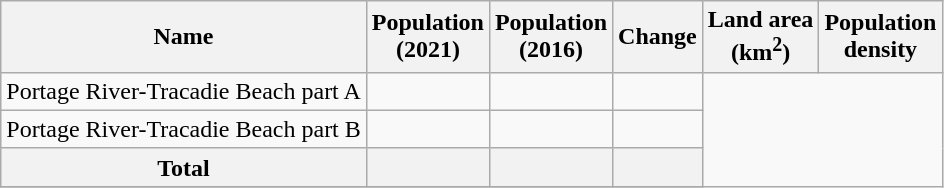<table class="wikitable sortable collapsible">
<tr>
<th scope="col">Name</th>
<th scope="col">Population<br>(2021)</th>
<th scope="col">Population<br>(2016)</th>
<th scope="col">Change</th>
<th scope="col">Land area<br>(km<sup>2</sup>)</th>
<th scope="col">Population<br>density</th>
</tr>
<tr>
<td scope="row">Portage River-Tracadie Beach part A </td>
<td></td>
<td align=center></td>
<td align=center></td>
</tr>
<tr>
<td scope="row">Portage River-Tracadie Beach part B </td>
<td></td>
<td align=center></td>
<td align=center></td>
</tr>
<tr class="sortbottom" align="center" style="background: #f2f2f2;">
<td><strong>Total</strong></td>
<td></td>
<td align=center><strong></strong></td>
<td><strong></strong></td>
</tr>
<tr>
</tr>
</table>
